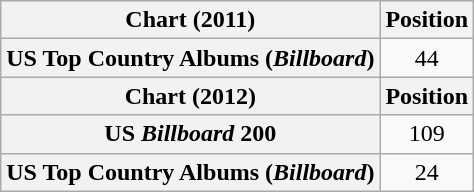<table class="wikitable plainrowheaders" style="text-align:center">
<tr>
<th scope="col">Chart (2011)</th>
<th scope="col">Position</th>
</tr>
<tr>
<th scope="row">US Top Country Albums (<em>Billboard</em>)</th>
<td>44</td>
</tr>
<tr>
<th scope="col">Chart (2012)</th>
<th scope="col">Position</th>
</tr>
<tr>
<th scope="row">US <em>Billboard</em> 200</th>
<td>109</td>
</tr>
<tr>
<th scope="row">US Top Country Albums (<em>Billboard</em>)</th>
<td>24</td>
</tr>
</table>
